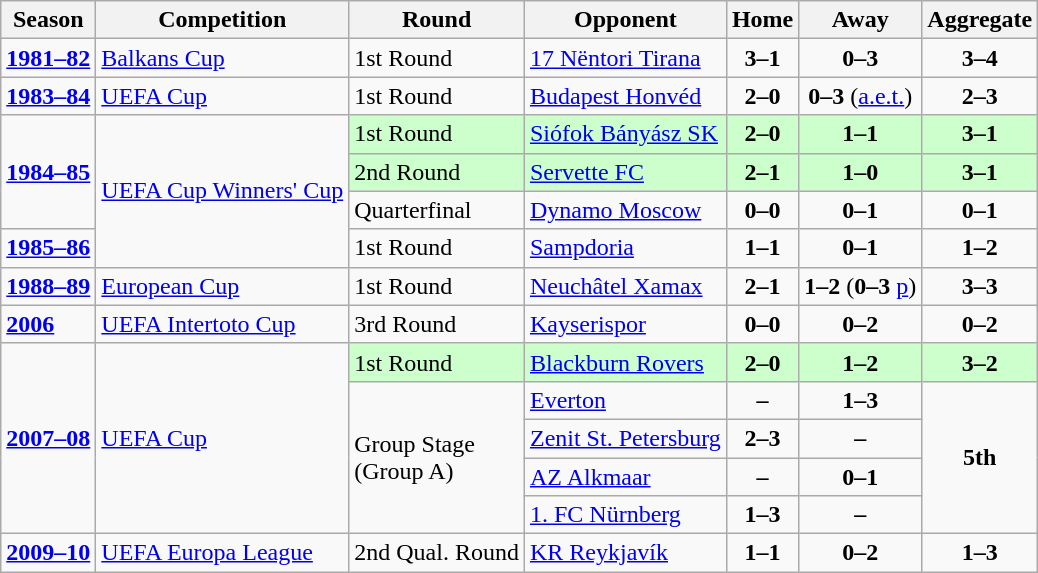<table class="wikitable" style="text-align: left;">
<tr>
<th>Season</th>
<th>Competition</th>
<th>Round</th>
<th>Opponent</th>
<th>Home</th>
<th>Away</th>
<th>Aggregate</th>
</tr>
<tr>
<td><strong><a href='#'>1981–82</a></strong></td>
<td><a href='#'>Balkans Cup</a></td>
<td>1st Round</td>
<td> <a href='#'>17 Nëntori Tirana</a></td>
<td style="text-align:center"><strong>3–1</strong></td>
<td style="text-align:center"><strong>0–3</strong></td>
<td style="text-align:center"><strong>3–4</strong></td>
</tr>
<tr>
<td><strong><a href='#'>1983–84</a></strong></td>
<td><a href='#'>UEFA Cup</a></td>
<td>1st Round</td>
<td> <a href='#'>Budapest Honvéd</a></td>
<td style="text-align:center"><strong>2–0</strong></td>
<td style="text-align:center"><strong>0–3</strong> (<a href='#'>a.e.t.</a>)</td>
<td style="text-align:center"><strong>2–3</strong></td>
</tr>
<tr>
<td rowspan=3><strong><a href='#'>1984–85</a></strong></td>
<td rowspan="4"><a href='#'>UEFA Cup Winners' Cup</a></td>
<td style="background-color:#CFC">1st Round</td>
<td style="background-color:#CFC"> <a href='#'>Siófok Bányász SK</a></td>
<td style="text-align:center; background-color:#CFC"><strong>2–0</strong></td>
<td style="text-align:center; background-color:#CFC"><strong>1–1</strong></td>
<td style="text-align:center; background-color:#CFC"><strong>3–1</strong></td>
</tr>
<tr>
<td style="background-color:#CFC">2nd Round</td>
<td style="background-color:#CFC"> <a href='#'>Servette FC</a></td>
<td style="text-align:center; background-color:#CFC"><strong>2–1</strong></td>
<td style="text-align:center; background-color:#CFC"><strong>1–0</strong></td>
<td style="text-align:center; background-color:#CFC"><strong>3–1</strong></td>
</tr>
<tr>
<td>Quarterfinal</td>
<td> <a href='#'>Dynamo Moscow</a></td>
<td style="text-align:center"><strong>0–0</strong></td>
<td style="text-align:center"><strong>0–1</strong></td>
<td style="text-align:center"><strong>0–1</strong></td>
</tr>
<tr>
<td><strong><a href='#'>1985–86</a></strong></td>
<td>1st Round</td>
<td> <a href='#'>Sampdoria</a></td>
<td style="text-align:center"><strong>1–1</strong></td>
<td style="text-align:center"><strong>0–1 </strong></td>
<td style="text-align:center"><strong>1–2</strong></td>
</tr>
<tr>
<td><strong><a href='#'>1988–89</a></strong></td>
<td><a href='#'>European Cup</a></td>
<td>1st Round</td>
<td> <a href='#'>Neuchâtel Xamax</a></td>
<td style="text-align:center"><strong>2–1</strong></td>
<td style="text-align:center"><strong>1–2</strong> (<strong>0–3</strong> <a href='#'>p</a>)</td>
<td style="text-align:center"><strong>3–3</strong></td>
</tr>
<tr>
<td><strong><a href='#'>2006</a></strong></td>
<td><a href='#'>UEFA Intertoto Cup</a></td>
<td>3rd Round</td>
<td> <a href='#'>Kayserispor</a></td>
<td style="text-align:center"><strong>0–0</strong></td>
<td style="text-align:center"><strong>0–2</strong></td>
<td style="text-align:center"><strong>0–2</strong></td>
</tr>
<tr>
<td rowspan=5><strong><a href='#'>2007–08</a></strong></td>
<td rowspan=5><a href='#'>UEFA Cup</a></td>
<td style="background-color:#CFC">1st Round</td>
<td style="background-color:#CFC"> <a href='#'>Blackburn Rovers</a></td>
<td style="text-align:center; background-color:#CFC"><strong>2–0</strong></td>
<td style="text-align:center; background-color:#CFC"><strong>1–2</strong></td>
<td style="text-align:center; background-color:#CFC"><strong>3–2</strong></td>
</tr>
<tr>
<td rowspan=4>Group Stage <br>(Group A)</td>
<td> <a href='#'>Everton</a></td>
<td style="text-align:center"><strong>–</strong></td>
<td style="text-align:center"><strong>1–3</strong></td>
<td rowspan="4" style="text-align:center"><strong>5th</strong></td>
</tr>
<tr>
<td> <a href='#'>Zenit St. Petersburg</a></td>
<td style="text-align:center"><strong>2–3</strong></td>
<td style="text-align:center"><strong>–</strong></td>
</tr>
<tr>
<td> <a href='#'>AZ Alkmaar</a></td>
<td style="text-align:center"><strong>–</strong></td>
<td style="text-align:center"><strong>0–1</strong></td>
</tr>
<tr>
<td> <a href='#'>1. FC Nürnberg</a></td>
<td style="text-align:center"><strong>1–3</strong></td>
<td style="text-align:center"><strong>–</strong></td>
</tr>
<tr>
<td><strong><a href='#'>2009–10</a></strong></td>
<td><a href='#'>UEFA Europa League</a></td>
<td>2nd Qual. Round</td>
<td> <a href='#'>KR Reykjavík</a></td>
<td style="text-align:center"><strong>1–1</strong></td>
<td style="text-align:center"><strong>0–2</strong></td>
<td style="text-align:center"><strong>1–3</strong></td>
</tr>
</table>
